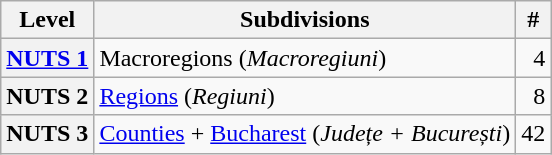<table class="wikitable">
<tr>
<th>Level</th>
<th>Subdivisions</th>
<th>#</th>
</tr>
<tr>
<th><a href='#'>NUTS 1</a></th>
<td>Macroregions (<em>Macroregiuni</em>)</td>
<td align="right">4</td>
</tr>
<tr>
<th>NUTS 2</th>
<td><a href='#'>Regions</a> (<em>Regiuni</em>)</td>
<td align="right">8</td>
</tr>
<tr>
<th>NUTS 3</th>
<td><a href='#'>Counties</a> + <a href='#'>Bucharest</a> (<em>Județe + București</em>)</td>
<td align="right">42</td>
</tr>
</table>
